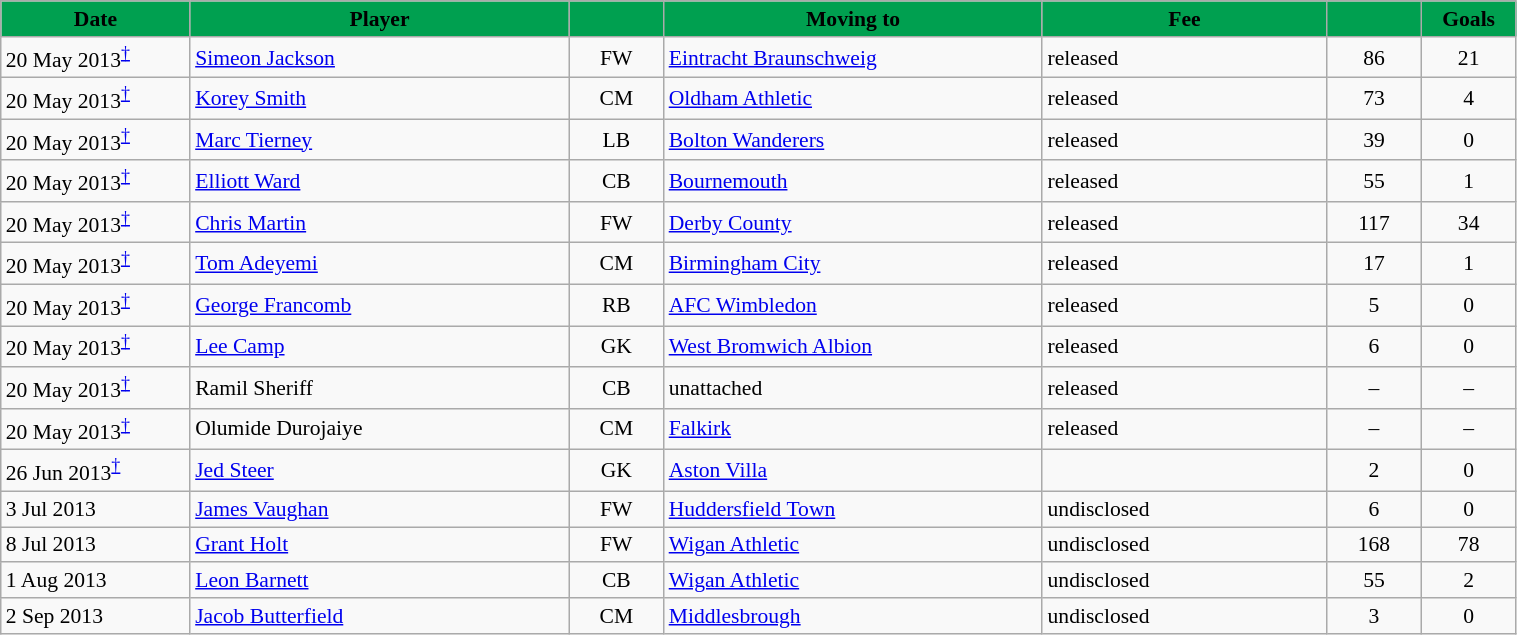<table class="wikitable"  style="font-size:90%; width:80%;">
<tr>
<th style="background:#00a050; color:black; width:12.5%;">Date</th>
<th style="background:#00a050; color:black; width:25%;">Player</th>
<th style="background:#00a050; color:black; width:6.25%;"></th>
<th style="background:#00a050; color:black; width:25%;">Moving to</th>
<th style="background:#00a050; color:black; width:18.75%;">Fee</th>
<th style="background:#00a050; color:black; width:6.25%;"></th>
<th style="background:#00a050; color:black; width:6.25%;">Goals</th>
</tr>
<tr>
<td>20 May 2013<sup><a href='#'>†</a></sup></td>
<td><a href='#'>Simeon Jackson</a></td>
<td style="text-align:center;">FW</td>
<td><a href='#'>Eintracht Braunschweig</a></td>
<td>released</td>
<td style="text-align:center;">86</td>
<td style="text-align:center;">21</td>
</tr>
<tr>
<td>20 May 2013<sup><a href='#'>†</a></sup></td>
<td><a href='#'>Korey Smith</a></td>
<td style="text-align:center;">CM</td>
<td><a href='#'>Oldham Athletic</a></td>
<td>released</td>
<td style="text-align:center;">73</td>
<td style="text-align:center;">4</td>
</tr>
<tr>
<td>20 May 2013<sup><a href='#'>†</a></sup></td>
<td><a href='#'>Marc Tierney</a></td>
<td style="text-align:center;">LB</td>
<td><a href='#'>Bolton Wanderers</a></td>
<td>released</td>
<td style="text-align:center;">39</td>
<td style="text-align:center;">0</td>
</tr>
<tr>
<td>20 May 2013<sup><a href='#'>†</a></sup></td>
<td><a href='#'>Elliott Ward</a></td>
<td style="text-align:center;">CB</td>
<td><a href='#'>Bournemouth</a></td>
<td>released</td>
<td style="text-align:center;">55</td>
<td style="text-align:center;">1</td>
</tr>
<tr>
<td>20 May 2013<sup><a href='#'>†</a></sup></td>
<td><a href='#'>Chris Martin</a></td>
<td style="text-align:center;">FW</td>
<td><a href='#'>Derby County</a></td>
<td>released</td>
<td style="text-align:center;">117</td>
<td style="text-align:center;">34</td>
</tr>
<tr>
<td>20 May 2013<sup><a href='#'>†</a></sup></td>
<td><a href='#'>Tom Adeyemi</a></td>
<td style="text-align:center;">CM</td>
<td><a href='#'>Birmingham City</a></td>
<td>released</td>
<td style="text-align:center;">17</td>
<td style="text-align:center;">1</td>
</tr>
<tr>
<td>20 May 2013<sup><a href='#'>†</a></sup></td>
<td><a href='#'>George Francomb</a></td>
<td style="text-align:center;">RB</td>
<td><a href='#'>AFC Wimbledon</a></td>
<td>released</td>
<td style="text-align:center;">5</td>
<td style="text-align:center;">0</td>
</tr>
<tr>
<td>20 May 2013<sup><a href='#'>†</a></sup></td>
<td><a href='#'>Lee Camp</a></td>
<td style="text-align:center;">GK</td>
<td><a href='#'>West Bromwich Albion</a></td>
<td>released</td>
<td style="text-align:center;">6</td>
<td style="text-align:center;">0</td>
</tr>
<tr>
<td>20 May 2013<sup><a href='#'>†</a></sup></td>
<td>Ramil Sheriff</td>
<td style="text-align:center;">CB</td>
<td>unattached</td>
<td>released</td>
<td style="text-align:center;">–</td>
<td style="text-align:center;">–</td>
</tr>
<tr>
<td>20 May 2013<sup><a href='#'>†</a></sup></td>
<td>Olumide Durojaiye</td>
<td style="text-align:center;">CM</td>
<td><a href='#'>Falkirk</a></td>
<td>released</td>
<td style="text-align:center;">–</td>
<td style="text-align:center;">–</td>
</tr>
<tr>
<td>26 Jun 2013<sup><a href='#'>†</a></sup></td>
<td><a href='#'>Jed Steer</a></td>
<td style="text-align:center;">GK</td>
<td><a href='#'>Aston Villa</a></td>
<td></td>
<td style="text-align:center;">2</td>
<td style="text-align:center;">0</td>
</tr>
<tr>
<td>3 Jul 2013</td>
<td><a href='#'>James Vaughan</a></td>
<td style="text-align:center;">FW</td>
<td><a href='#'>Huddersfield Town</a></td>
<td>undisclosed</td>
<td style="text-align:center;">6</td>
<td style="text-align:center;">0</td>
</tr>
<tr>
<td>8 Jul 2013</td>
<td><a href='#'>Grant Holt</a></td>
<td style="text-align:center;">FW</td>
<td><a href='#'>Wigan Athletic</a></td>
<td>undisclosed</td>
<td style="text-align:center;">168</td>
<td style="text-align:center;">78</td>
</tr>
<tr>
<td>1 Aug 2013</td>
<td><a href='#'>Leon Barnett</a></td>
<td style="text-align:center;">CB</td>
<td><a href='#'>Wigan Athletic</a></td>
<td>undisclosed</td>
<td style="text-align:center;">55</td>
<td style="text-align:center;">2</td>
</tr>
<tr>
<td>2 Sep 2013</td>
<td><a href='#'>Jacob Butterfield</a></td>
<td style="text-align:center;">CM</td>
<td><a href='#'>Middlesbrough</a></td>
<td>undisclosed</td>
<td style="text-align:center;">3</td>
<td style="text-align:center;">0</td>
</tr>
</table>
